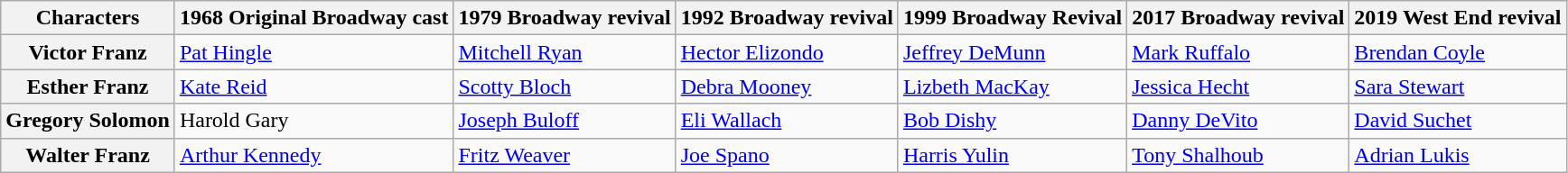<table class="wikitable" style="width:1000;">
<tr>
<th>Characters</th>
<th>1968 Original Broadway cast</th>
<th>1979 Broadway revival</th>
<th>1992 Broadway revival</th>
<th>1999 Broadway Revival</th>
<th>2017 Broadway revival</th>
<th>2019 West End revival</th>
</tr>
<tr>
<th>Victor Franz</th>
<td><a href='#'>Pat Hingle</a></td>
<td><a href='#'>Mitchell Ryan</a></td>
<td><a href='#'>Hector Elizondo</a></td>
<td><a href='#'>Jeffrey DeMunn</a></td>
<td><a href='#'>Mark Ruffalo</a></td>
<td><a href='#'>Brendan Coyle</a></td>
</tr>
<tr>
<th>Esther Franz</th>
<td><a href='#'>Kate Reid</a></td>
<td><a href='#'>Scotty Bloch</a></td>
<td><a href='#'>Debra Mooney</a></td>
<td><a href='#'>Lizbeth MacKay</a></td>
<td><a href='#'>Jessica Hecht</a></td>
<td><a href='#'>Sara Stewart</a></td>
</tr>
<tr>
<th>Gregory Solomon</th>
<td>Harold Gary</td>
<td><a href='#'>Joseph Buloff</a></td>
<td><a href='#'>Eli Wallach</a></td>
<td><a href='#'>Bob Dishy</a></td>
<td><a href='#'>Danny DeVito</a></td>
<td><a href='#'>David Suchet</a></td>
</tr>
<tr>
<th>Walter Franz</th>
<td><a href='#'>Arthur Kennedy</a></td>
<td><a href='#'>Fritz Weaver</a></td>
<td><a href='#'>Joe Spano</a></td>
<td><a href='#'>Harris Yulin</a></td>
<td><a href='#'>Tony Shalhoub</a></td>
<td><a href='#'>Adrian Lukis</a></td>
</tr>
</table>
